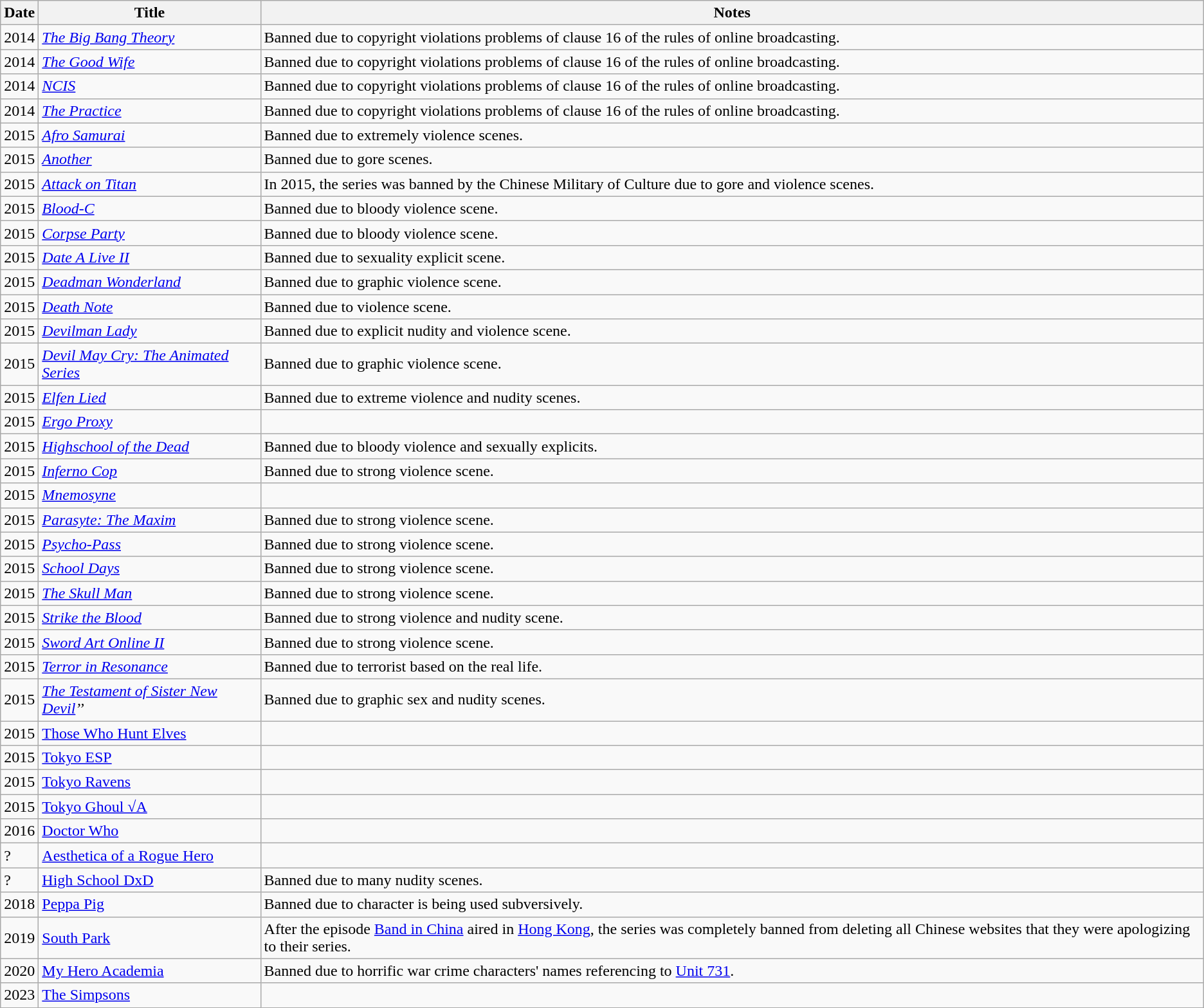<table class="wikitable sortable sticky-header">
<tr>
<th>Date</th>
<th>Title</th>
<th>Notes</th>
</tr>
<tr>
<td>2014</td>
<td><em><a href='#'>The Big Bang Theory</a></em></td>
<td>Banned due to copyright violations problems of clause 16 of the rules of online broadcasting.</td>
</tr>
<tr>
<td>2014</td>
<td><em><a href='#'>The Good Wife</a></em></td>
<td>Banned due to copyright violations problems of clause 16 of the rules of online broadcasting.</td>
</tr>
<tr>
<td>2014</td>
<td><em><a href='#'>NCIS</a></em></td>
<td>Banned due to copyright violations problems of clause 16 of the rules of online broadcasting.</td>
</tr>
<tr>
<td>2014</td>
<td><em><a href='#'>The Practice</a></em></td>
<td>Banned due to copyright violations problems of clause 16 of the rules of online broadcasting.</td>
</tr>
<tr>
<td>2015</td>
<td><em><a href='#'>Afro Samurai</a></em></td>
<td>Banned due to extremely violence scenes.</td>
</tr>
<tr>
<td>2015</td>
<td><em><a href='#'>Another</a></em></td>
<td>Banned due to gore scenes.</td>
</tr>
<tr>
<td>2015</td>
<td><em><a href='#'>Attack on Titan</a></em></td>
<td>In 2015, the series was banned by the Chinese Military of Culture due to gore and violence scenes.</td>
</tr>
<tr>
<td>2015</td>
<td><em><a href='#'>Blood-C</a></em></td>
<td>Banned due to bloody violence scene.</td>
</tr>
<tr>
<td>2015</td>
<td><em><a href='#'>Corpse Party</a></em></td>
<td>Banned due to bloody violence scene.</td>
</tr>
<tr>
<td>2015</td>
<td><em><a href='#'>Date A Live II</a></em></td>
<td>Banned due to sexuality explicit scene.</td>
</tr>
<tr>
<td>2015</td>
<td><em><a href='#'>Deadman Wonderland</a></em></td>
<td>Banned due to graphic violence scene.</td>
</tr>
<tr>
<td>2015</td>
<td><em><a href='#'>Death Note</a></em></td>
<td>Banned due to violence scene.</td>
</tr>
<tr>
<td>2015</td>
<td><em><a href='#'>Devilman Lady</a></em></td>
<td>Banned due to explicit nudity and violence scene.</td>
</tr>
<tr>
<td>2015</td>
<td><em><a href='#'>Devil May Cry: The Animated Series</a></em></td>
<td>Banned due to graphic violence scene.</td>
</tr>
<tr>
<td>2015</td>
<td><em><a href='#'>Elfen Lied</a></em></td>
<td>Banned due to extreme violence and nudity scenes.</td>
</tr>
<tr>
<td>2015</td>
<td><em><a href='#'>Ergo Proxy</a></em></td>
<td></td>
</tr>
<tr>
<td>2015</td>
<td><em><a href='#'>Highschool of the Dead</a></em></td>
<td>Banned due to bloody violence and sexually explicits.</td>
</tr>
<tr>
<td>2015</td>
<td><em><a href='#'>Inferno Cop</a></em></td>
<td>Banned due to strong violence scene.</td>
</tr>
<tr>
<td>2015</td>
<td><em><a href='#'>Mnemosyne</a></em></td>
<td></td>
</tr>
<tr>
<td>2015</td>
<td><em><a href='#'>Parasyte: The Maxim</a></em></td>
<td>Banned due to strong violence scene.</td>
</tr>
<tr>
<td>2015</td>
<td><em><a href='#'>Psycho-Pass</a></em></td>
<td>Banned due to strong violence scene.</td>
</tr>
<tr>
<td>2015</td>
<td><em><a href='#'>School Days</a></em></td>
<td>Banned due to strong violence scene.</td>
</tr>
<tr>
<td>2015</td>
<td><em><a href='#'>The Skull Man</a></em></td>
<td>Banned due to strong violence scene.</td>
</tr>
<tr>
<td>2015</td>
<td><em><a href='#'>Strike the Blood</a></em></td>
<td>Banned due to strong violence and nudity scene.</td>
</tr>
<tr>
<td>2015</td>
<td><em><a href='#'>Sword Art Online II</a></em></td>
<td>Banned due to strong violence scene.</td>
</tr>
<tr>
<td>2015</td>
<td><em><a href='#'>Terror in Resonance</a></em></td>
<td>Banned due to terrorist based on the real life.</td>
</tr>
<tr>
<td>2015</td>
<td><em><a href='#'>The Testament of Sister New Devil</a>’’</td>
<td>Banned due to graphic sex and nudity scenes.</td>
</tr>
<tr>
<td>2015</td>
<td></em><a href='#'>Those Who Hunt Elves</a><em></td>
<td></td>
</tr>
<tr>
<td>2015</td>
<td></em><a href='#'>Tokyo ESP</a><em></td>
<td></td>
</tr>
<tr>
<td>2015</td>
<td></em><a href='#'>Tokyo Ravens</a><em></td>
<td></td>
</tr>
<tr>
<td>2015</td>
<td></em><a href='#'>Tokyo Ghoul √A</a><em></td>
<td></td>
</tr>
<tr>
<td>2016</td>
<td></em><a href='#'>Doctor Who</a><em></td>
<td></td>
</tr>
<tr>
<td>?</td>
<td></em><a href='#'>Aesthetica of a Rogue Hero</a><em></td>
<td></td>
</tr>
<tr>
<td>?</td>
<td></em><a href='#'>High School DxD</a><em></td>
<td>Banned due to many nudity scenes.</td>
</tr>
<tr>
<td>2018</td>
<td></em><a href='#'>Peppa Pig</a><em></td>
<td>Banned due to character is being used subversively.</td>
</tr>
<tr>
<td>2019</td>
<td></em><a href='#'>South Park</a><em></td>
<td>After the episode <a href='#'>Band in China</a> aired in <a href='#'>Hong Kong</a>, the series was completely banned from deleting all Chinese websites that they were apologizing to their series.</td>
</tr>
<tr>
<td>2020</td>
<td></em><a href='#'>My Hero Academia</a><em></td>
<td>Banned due to horrific war crime characters' names referencing to <a href='#'>Unit 731</a>.</td>
</tr>
<tr>
<td>2023</td>
<td></em><a href='#'>The Simpsons</a><em></td>
<td></td>
</tr>
</table>
